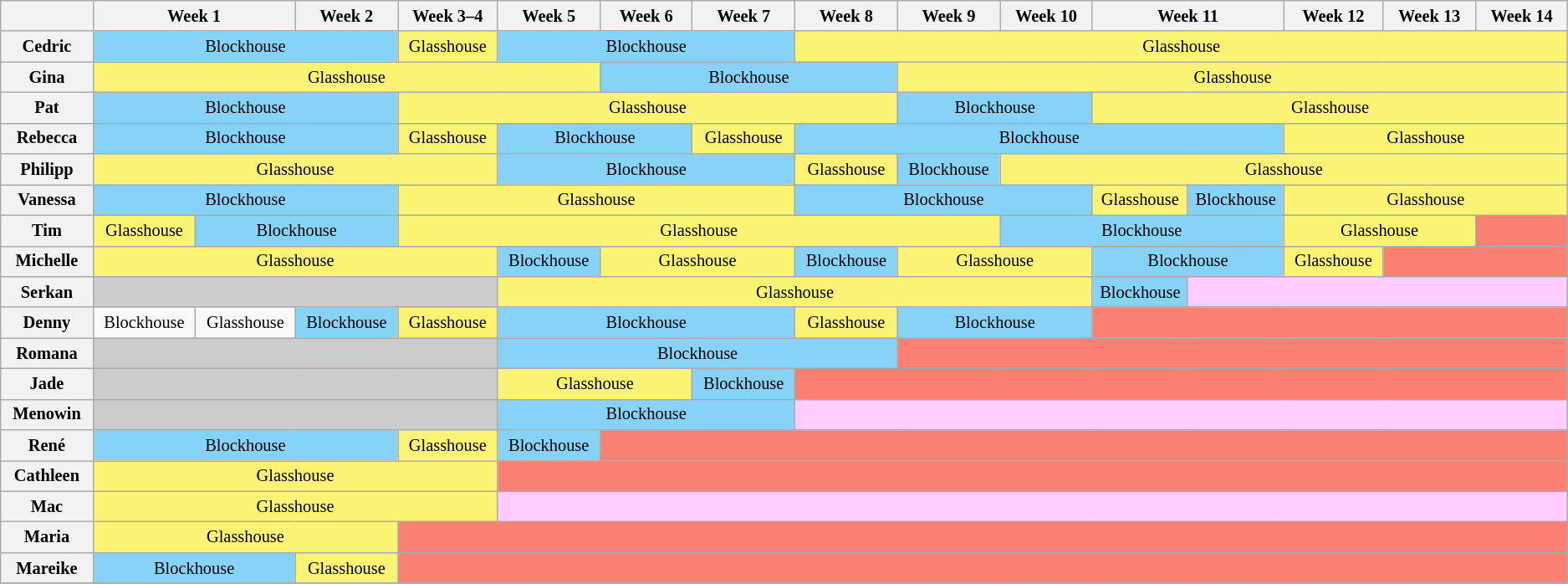<table class="wikitable" style="text-align:center; width:auto; font-size:85%; line-height:18px;">
<tr>
<th style="width:5%;"></th>
<th colspan="2" style="width:10%;">Week 1</th>
<th style="width:5%;">Week 2</th>
<th style="width:5%;">Week 3–4</th>
<th style="width:5%;">Week 5</th>
<th style="width:5%;">Week 6</th>
<th style="width:5%;">Week 7</th>
<th style="width:5%;">Week 8</th>
<th style="width:5%;">Week 9</th>
<th style="width:5%;">Week 10</th>
<th colspan="2" style="width:5%;">Week 11</th>
<th style="width:5%;">Week 12</th>
<th style="width:5%;">Week 13</th>
<th style="width:5%;">Week 14</th>
</tr>
<tr>
<th>Cedric</th>
<td colspan="3" style="background:#87D3F8;">Blockhouse</td>
<td style="background:#FBF373;">Glasshouse</td>
<td colspan="3" style="background:#87D3F8;">Blockhouse</td>
<td colspan="8" style="background:#FBF373;">Glasshouse</td>
</tr>
<tr>
<th>Gina</th>
<td colspan="5" style="background:#FBF373;">Glasshouse</td>
<td colspan="3" style="background:#87D3F8;">Blockhouse</td>
<td colspan="7" style="background:#FBF373;">Glasshouse</td>
</tr>
<tr>
<th>Pat</th>
<td colspan="3" style="background:#87D3F8;">Blockhouse</td>
<td colspan="5" style="background:#FBF373;">Glasshouse</td>
<td colspan="2" style="background:#87D3F8;">Blockhouse</td>
<td colspan="5" style="background:#FBF373;">Glasshouse</td>
</tr>
<tr>
<th>Rebecca</th>
<td colspan="3" style="background:#87D3F8;">Blockhouse</td>
<td style="background:#FBF373;">Glasshouse</td>
<td colspan="2" style="background:#87D3F8;">Blockhouse</td>
<td style="background:#FBF373;">Glasshouse</td>
<td colspan="5" style="background:#87D3F8;">Blockhouse</td>
<td colspan="3" style="background:#FBF373;">Glasshouse</td>
</tr>
<tr>
<th>Philipp</th>
<td colspan="4" style="background:#FBF373;">Glasshouse</td>
<td colspan="3" style="background:#87D3F8;">Blockhouse</td>
<td style="background:#FBF373;">Glasshouse</td>
<td style="background:#87D3F8;">Blockhouse</td>
<td colspan="6" style="background:#FBF373;">Glasshouse</td>
</tr>
<tr>
<th>Vanessa</th>
<td colspan="3" style="background:#87D3F8;">Blockhouse</td>
<td colspan="4" style="background:#FBF373;">Glasshouse</td>
<td colspan="3" style="background:#87D3F8;">Blockhouse</td>
<td style="background:#FBF373;">Glasshouse</td>
<td style="background:#87D3F8;">Blockhouse</td>
<td colspan="3" style="background:#FBF373;">Glasshouse</td>
</tr>
<tr>
<th>Tim</th>
<td style="background:#FBF373;">Glasshouse</td>
<td colspan="2" style="background:#87D3F8;">Blockhouse</td>
<td colspan="6" style="background:#FBF373;">Glasshouse</td>
<td colspan="3" style="background:#87D3F8;">Blockhouse</td>
<td colspan="2" style="background:#FBF373;">Glasshouse</td>
<td style="background:#FA8072"></td>
</tr>
<tr>
<th>Michelle</th>
<td colspan="4" style="background:#FBF373;">Glasshouse</td>
<td style="background:#87D3F8;">Blockhouse</td>
<td colspan="2" style="background:#FBF373;">Glasshouse</td>
<td style="background:#87D3F8;">Blockhouse</td>
<td colspan="2" style="background:#FBF373;">Glasshouse</td>
<td colspan="2" style="background:#87D3F8;">Blockhouse</td>
<td colspan="1" style="background:#FBF373;">Glasshouse</td>
<td colspan="2" style="background:#FA8072"></td>
</tr>
<tr>
<th>Serkan</th>
<td colspan="4" style="background:#cccccc;"></td>
<td colspan="6" style="background:#FBF373;">Glasshouse</td>
<td style="background:#87D3F8;">Blockhouse</td>
<td colspan="4" style="background:#FCF"></td>
</tr>
<tr>
<th>Denny</th>
<td style="width:5%;" style="background:#87D3F8;">Blockhouse</td>
<td style="width:5%;" style="background:#FBF373;">Glasshouse</td>
<td style="background:#87D3F8;">Blockhouse</td>
<td style="background:#FBF373;">Glasshouse</td>
<td colspan="3" style="background:#87D3F8;">Blockhouse</td>
<td style="background:#FBF373;">Glasshouse</td>
<td colspan="2" style="background:#87D3F8;">Blockhouse</td>
<td colspan="5" style="background:#FA8072"></td>
</tr>
<tr>
<th>Romana</th>
<td colspan="4" style="background:#cccccc;"></td>
<td colspan="4" style="background:#87D3F8;">Blockhouse</td>
<td colspan="7" style="background:#FA8072"></td>
</tr>
<tr>
<th>Jade</th>
<td colspan="4" style="background:#cccccc;"></td>
<td colspan="2" style="background:#FBF373;">Glasshouse</td>
<td style="background:#87D3F8;">Blockhouse</td>
<td colspan="8" style="background:#FA8072"></td>
</tr>
<tr>
<th>Menowin</th>
<td colspan="4" style="background:#cccccc;"></td>
<td colspan="3" style="background:#87D3F8;">Blockhouse</td>
<td colspan="8" style="background:#FCF"></td>
</tr>
<tr>
<th>René</th>
<td colspan="3" style="background:#87D3F8;">Blockhouse</td>
<td style="background:#FBF373;">Glasshouse</td>
<td style="background:#87D3F8;">Blockhouse</td>
<td colspan="10" style="background:#FA8072"></td>
</tr>
<tr>
<th>Cathleen</th>
<td colspan="4" style="background:#FBF373;">Glasshouse</td>
<td colspan="11" style="background:#FA8072"></td>
</tr>
<tr>
<th>Mac</th>
<td colspan="4" style="background:#FBF373;">Glasshouse</td>
<td colspan="11" style="background:#FCF"></td>
</tr>
<tr>
<th>Maria</th>
<td colspan="3" style="background:#FBF373;">Glasshouse</td>
<td colspan="12" style="background:#FA8072"></td>
</tr>
<tr>
<th>Mareike</th>
<td colspan="2" style="background:#87D3F8;">Blockhouse</td>
<td style="background:#FBF373;">Glasshouse</td>
<td colspan="12" style="background:#FA8072"></td>
</tr>
<tr>
</tr>
</table>
